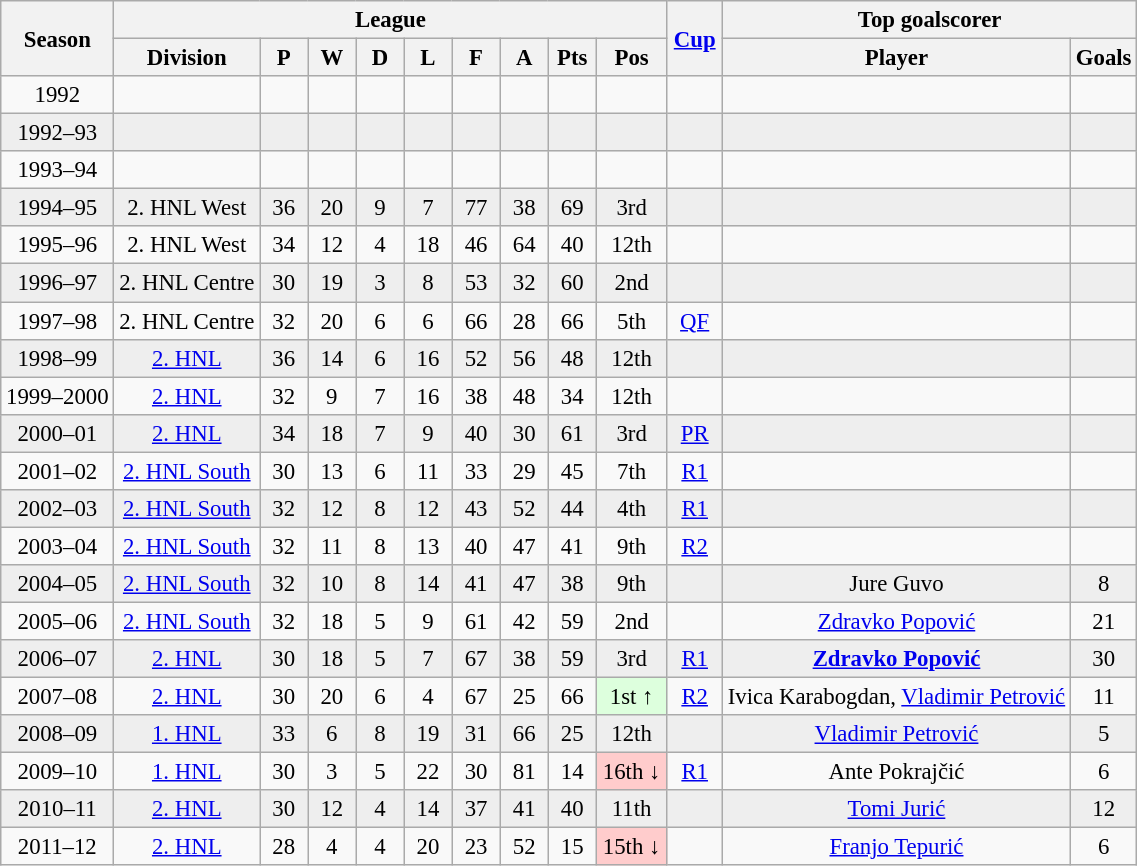<table class="wikitable" style="font-size:95%; text-align: center;">
<tr>
<th rowspan=2>Season</th>
<th colspan=9>League</th>
<th rowspan="2" style="width:30px;"><a href='#'>Cup</a></th>
<th colspan="2" style="width:200px;">Top goalscorer</th>
</tr>
<tr>
<th>Division</th>
<th width="25">P</th>
<th width="25">W</th>
<th width="25">D</th>
<th width="25">L</th>
<th width="25">F</th>
<th width="25">A</th>
<th width="25">Pts</th>
<th width="40">Pos</th>
<th>Player</th>
<th>Goals</th>
</tr>
<tr>
<td>1992</td>
<td></td>
<td></td>
<td></td>
<td></td>
<td></td>
<td></td>
<td></td>
<td></td>
<td></td>
<td></td>
<td></td>
<td></td>
</tr>
<tr style="background:#eee;">
<td>1992–93</td>
<td></td>
<td></td>
<td></td>
<td></td>
<td></td>
<td></td>
<td></td>
<td></td>
<td></td>
<td></td>
<td></td>
<td></td>
</tr>
<tr>
<td>1993–94</td>
<td></td>
<td></td>
<td></td>
<td></td>
<td></td>
<td></td>
<td></td>
<td></td>
<td></td>
<td></td>
<td></td>
<td></td>
</tr>
<tr style="background:#eee;">
<td>1994–95</td>
<td>2. HNL West</td>
<td>36</td>
<td>20</td>
<td>9</td>
<td>7</td>
<td>77</td>
<td>38</td>
<td>69</td>
<td>3rd</td>
<td></td>
<td></td>
<td></td>
</tr>
<tr>
<td>1995–96</td>
<td>2. HNL West</td>
<td>34</td>
<td>12</td>
<td>4</td>
<td>18</td>
<td>46</td>
<td>64</td>
<td>40</td>
<td>12th</td>
<td></td>
<td></td>
<td></td>
</tr>
<tr style="background:#eee;">
<td>1996–97</td>
<td>2. HNL Centre</td>
<td>30</td>
<td>19</td>
<td>3</td>
<td>8</td>
<td>53</td>
<td>32</td>
<td>60</td>
<td>2nd</td>
<td></td>
<td></td>
<td></td>
</tr>
<tr>
<td>1997–98</td>
<td>2. HNL Centre</td>
<td>32</td>
<td>20</td>
<td>6</td>
<td>6</td>
<td>66</td>
<td>28</td>
<td>66</td>
<td>5th</td>
<td><a href='#'>QF</a></td>
<td></td>
<td></td>
</tr>
<tr style="background:#eee;">
<td>1998–99</td>
<td><a href='#'>2. HNL</a></td>
<td>36</td>
<td>14</td>
<td>6</td>
<td>16</td>
<td>52</td>
<td>56</td>
<td>48</td>
<td>12th</td>
<td></td>
<td></td>
<td></td>
</tr>
<tr>
<td>1999–2000</td>
<td><a href='#'>2. HNL</a></td>
<td>32</td>
<td>9</td>
<td>7</td>
<td>16</td>
<td>38</td>
<td>48</td>
<td>34</td>
<td>12th</td>
<td></td>
<td></td>
<td></td>
</tr>
<tr style="background:#eee;">
<td>2000–01</td>
<td><a href='#'>2. HNL</a></td>
<td>34</td>
<td>18</td>
<td>7</td>
<td>9</td>
<td>40</td>
<td>30</td>
<td>61</td>
<td>3rd</td>
<td><a href='#'>PR</a></td>
<td></td>
<td></td>
</tr>
<tr>
<td>2001–02</td>
<td><a href='#'>2. HNL South</a></td>
<td>30</td>
<td>13</td>
<td>6</td>
<td>11</td>
<td>33</td>
<td>29</td>
<td>45</td>
<td>7th</td>
<td><a href='#'>R1</a></td>
<td></td>
<td></td>
</tr>
<tr style="background:#eee;">
<td>2002–03</td>
<td><a href='#'>2. HNL South</a></td>
<td>32</td>
<td>12</td>
<td>8</td>
<td>12</td>
<td>43</td>
<td>52</td>
<td>44</td>
<td>4th</td>
<td><a href='#'>R1</a></td>
<td></td>
<td></td>
</tr>
<tr>
<td>2003–04</td>
<td><a href='#'>2. HNL South</a></td>
<td>32</td>
<td>11</td>
<td>8</td>
<td>13</td>
<td>40</td>
<td>47</td>
<td>41</td>
<td>9th</td>
<td><a href='#'>R2</a></td>
<td></td>
<td></td>
</tr>
<tr style="background:#eee;">
<td>2004–05</td>
<td><a href='#'>2. HNL South</a></td>
<td>32</td>
<td>10</td>
<td>8</td>
<td>14</td>
<td>41</td>
<td>47</td>
<td>38</td>
<td>9th</td>
<td></td>
<td>Jure Guvo</td>
<td>8</td>
</tr>
<tr>
<td>2005–06</td>
<td><a href='#'>2. HNL South</a></td>
<td>32</td>
<td>18</td>
<td>5</td>
<td>9</td>
<td>61</td>
<td>42</td>
<td>59</td>
<td>2nd</td>
<td></td>
<td><a href='#'>Zdravko Popović</a></td>
<td>21</td>
</tr>
<tr style="background:#eee;">
<td>2006–07</td>
<td><a href='#'>2. HNL</a></td>
<td>30</td>
<td>18</td>
<td>5</td>
<td>7</td>
<td>67</td>
<td>38</td>
<td>59</td>
<td>3rd</td>
<td><a href='#'>R1</a></td>
<td><strong><a href='#'>Zdravko Popović</a></strong></td>
<td>30</td>
</tr>
<tr>
<td>2007–08</td>
<td><a href='#'>2. HNL</a></td>
<td>30</td>
<td>20</td>
<td>6</td>
<td>4</td>
<td>67</td>
<td>25</td>
<td>66</td>
<td style="background:#dfd;">1st ↑</td>
<td><a href='#'>R2</a></td>
<td>Ivica Karabogdan, <a href='#'>Vladimir Petrović</a></td>
<td>11</td>
</tr>
<tr style="background:#eee;">
<td>2008–09</td>
<td><a href='#'>1. HNL</a></td>
<td>33</td>
<td>6</td>
<td>8</td>
<td>19</td>
<td>31</td>
<td>66</td>
<td>25</td>
<td>12th</td>
<td></td>
<td><a href='#'>Vladimir Petrović</a></td>
<td>5</td>
</tr>
<tr>
<td>2009–10</td>
<td><a href='#'>1. HNL</a></td>
<td>30</td>
<td>3</td>
<td>5</td>
<td>22</td>
<td>30</td>
<td>81</td>
<td>14</td>
<td style="background:#fcc;">16th ↓</td>
<td><a href='#'>R1</a></td>
<td>Ante Pokrajčić</td>
<td>6</td>
</tr>
<tr style="background:#eee;">
<td>2010–11</td>
<td><a href='#'>2. HNL</a></td>
<td>30</td>
<td>12</td>
<td>4</td>
<td>14</td>
<td>37</td>
<td>41</td>
<td>40</td>
<td>11th</td>
<td></td>
<td><a href='#'>Tomi Jurić</a></td>
<td>12</td>
</tr>
<tr>
<td>2011–12</td>
<td><a href='#'>2. HNL</a></td>
<td>28</td>
<td>4</td>
<td>4</td>
<td>20</td>
<td>23</td>
<td>52</td>
<td>15</td>
<td style="background:#fcc;">15th ↓</td>
<td></td>
<td><a href='#'>Franjo Tepurić</a></td>
<td>6</td>
</tr>
</table>
